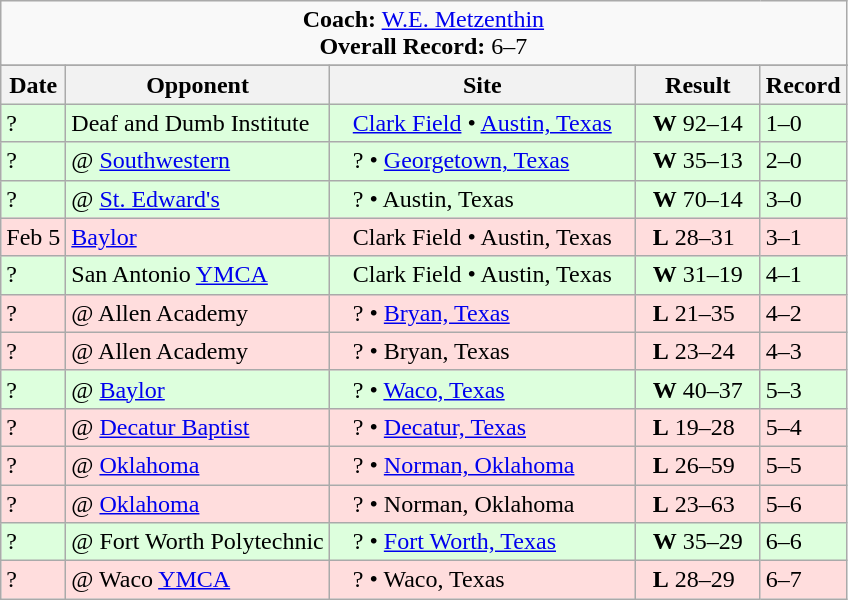<table class="wikitable">
<tr>
<td colspan=8 style="text-align: center;"><strong>Coach:</strong> <a href='#'>W.E. Metzenthin</a><br><strong>Overall Record:</strong> 6–7</td>
</tr>
<tr>
</tr>
<tr>
<th>Date</th>
<th>Opponent</th>
<th>Site</th>
<th>Result</th>
<th>Record</th>
</tr>
<tr style="background: #ddffdd;">
<td>?</td>
<td>Deaf and Dumb Institute</td>
<td>   <a href='#'>Clark Field</a> • <a href='#'>Austin, Texas</a>   </td>
<td>  <strong>W</strong> 92–14  </td>
<td>1–0</td>
</tr>
<tr style="background: #ddffdd;">
<td>?</td>
<td>@ <a href='#'>Southwestern</a></td>
<td>   ? • <a href='#'>Georgetown, Texas</a>   </td>
<td>  <strong>W</strong> 35–13  </td>
<td>2–0</td>
</tr>
<tr style="background: #ddffdd;">
<td>?</td>
<td>@ <a href='#'>St. Edward's</a></td>
<td>   ? • Austin, Texas   </td>
<td>  <strong>W</strong> 70–14  </td>
<td>3–0</td>
</tr>
<tr style="background: #ffdddd;">
<td>Feb 5</td>
<td><a href='#'>Baylor</a></td>
<td>   Clark Field • Austin, Texas   </td>
<td>  <strong>L</strong> 28–31  </td>
<td>3–1</td>
</tr>
<tr style="background: #ddffdd;">
<td>?</td>
<td>San Antonio <a href='#'>YMCA</a></td>
<td>   Clark Field • Austin, Texas   </td>
<td>  <strong>W</strong> 31–19  </td>
<td>4–1</td>
</tr>
<tr style="background: #ffdddd;">
<td>?</td>
<td>@ Allen Academy</td>
<td>   ? • <a href='#'>Bryan, Texas</a>   </td>
<td>  <strong>L</strong> 21–35  </td>
<td>4–2</td>
</tr>
<tr style="background: #ffdddd;">
<td>?</td>
<td>@ Allen Academy</td>
<td>   ? • Bryan, Texas   </td>
<td>  <strong>L</strong> 23–24  </td>
<td>4–3</td>
</tr>
<tr style="background: #ddffdd;">
<td>?</td>
<td>@ <a href='#'>Baylor</a></td>
<td>   ? • <a href='#'>Waco, Texas</a>   </td>
<td>  <strong>W</strong> 40–37  </td>
<td>5–3</td>
</tr>
<tr style="background: #ffdddd;">
<td>?</td>
<td>@ <a href='#'>Decatur Baptist</a></td>
<td>   ? • <a href='#'>Decatur, Texas</a>   </td>
<td>  <strong>L</strong> 19–28  </td>
<td>5–4</td>
</tr>
<tr style="background: #ffdddd;">
<td>?</td>
<td>@ <a href='#'>Oklahoma</a></td>
<td>   ? • <a href='#'>Norman, Oklahoma</a>   </td>
<td>  <strong>L</strong> 26–59  </td>
<td>5–5</td>
</tr>
<tr style="background: #ffdddd;">
<td>?</td>
<td>@ <a href='#'>Oklahoma</a></td>
<td>   ? • Norman, Oklahoma   </td>
<td>  <strong>L</strong> 23–63  </td>
<td>5–6</td>
</tr>
<tr style="background: #ddffdd;">
<td>?</td>
<td>@ Fort Worth Polytechnic</td>
<td>   ? • <a href='#'>Fort Worth, Texas</a>   </td>
<td>  <strong>W</strong> 35–29  </td>
<td>6–6</td>
</tr>
<tr style="background: #ffdddd;">
<td>?</td>
<td>@ Waco <a href='#'>YMCA</a></td>
<td>   ? • Waco, Texas   </td>
<td>  <strong>L</strong> 28–29  </td>
<td>6–7</td>
</tr>
</table>
